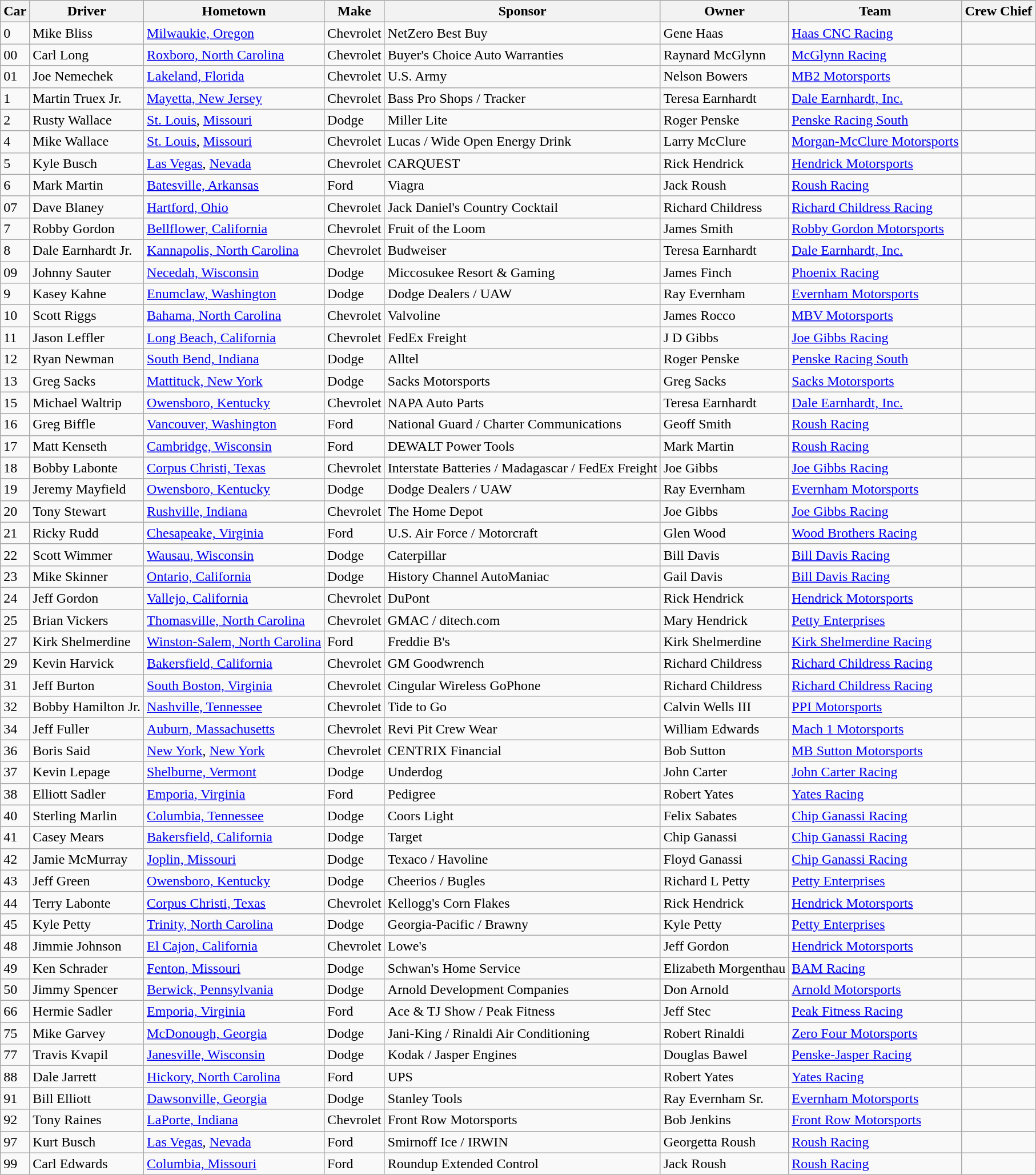<table class="wikitable">
<tr>
<th colspan="1" rowspan="1">Car</th>
<th colspan="1" rowspan="1"><abbr>Driver</abbr></th>
<th colspan="1" rowspan="1"><abbr>Hometown</abbr></th>
<th colspan="1" rowspan="1"><abbr>Make</abbr></th>
<th colspan="1" rowspan="1"><abbr>Sponsor</abbr></th>
<th colspan="1" rowspan="1">Owner</th>
<th>Team</th>
<th colspan="1" rowspan="1"><abbr>Crew Chief</abbr></th>
</tr>
<tr>
<td>0</td>
<td>Mike Bliss</td>
<td><a href='#'>Milwaukie, Oregon</a></td>
<td>Chevrolet</td>
<td>NetZero Best Buy</td>
<td>Gene Haas</td>
<td><a href='#'>Haas CNC Racing</a></td>
<td></td>
</tr>
<tr>
<td>00</td>
<td>Carl Long</td>
<td><a href='#'>Roxboro, North Carolina</a></td>
<td>Chevrolet</td>
<td>Buyer's Choice Auto Warranties</td>
<td>Raynard McGlynn</td>
<td><a href='#'>McGlynn Racing</a></td>
<td></td>
</tr>
<tr>
<td>01</td>
<td>Joe Nemechek</td>
<td><a href='#'>Lakeland, Florida</a></td>
<td>Chevrolet</td>
<td>U.S. Army</td>
<td>Nelson Bowers</td>
<td><a href='#'>MB2 Motorsports</a></td>
<td></td>
</tr>
<tr>
<td>1</td>
<td>Martin Truex Jr.</td>
<td><a href='#'>Mayetta, New Jersey</a></td>
<td>Chevrolet</td>
<td>Bass Pro Shops / Tracker</td>
<td>Teresa Earnhardt</td>
<td><a href='#'>Dale Earnhardt, Inc.</a></td>
<td></td>
</tr>
<tr>
<td>2</td>
<td>Rusty Wallace</td>
<td><a href='#'>St. Louis</a>, <a href='#'>Missouri</a></td>
<td>Dodge</td>
<td>Miller Lite</td>
<td>Roger Penske</td>
<td><a href='#'>Penske Racing South</a></td>
<td></td>
</tr>
<tr>
<td>4</td>
<td>Mike Wallace</td>
<td><a href='#'>St. Louis</a>, <a href='#'>Missouri</a></td>
<td>Chevrolet</td>
<td>Lucas / Wide Open Energy Drink</td>
<td>Larry McClure</td>
<td><a href='#'>Morgan-McClure Motorsports</a></td>
<td></td>
</tr>
<tr>
<td>5</td>
<td>Kyle Busch</td>
<td><a href='#'>Las Vegas</a>, <a href='#'>Nevada</a></td>
<td>Chevrolet</td>
<td>CARQUEST</td>
<td>Rick Hendrick</td>
<td><a href='#'>Hendrick Motorsports</a></td>
<td></td>
</tr>
<tr>
<td>6</td>
<td>Mark Martin</td>
<td><a href='#'>Batesville, Arkansas</a></td>
<td>Ford</td>
<td>Viagra</td>
<td>Jack Roush</td>
<td><a href='#'>Roush Racing</a></td>
<td></td>
</tr>
<tr>
<td>07</td>
<td>Dave Blaney</td>
<td><a href='#'>Hartford, Ohio</a></td>
<td>Chevrolet</td>
<td>Jack Daniel's Country Cocktail</td>
<td>Richard Childress</td>
<td><a href='#'>Richard Childress Racing</a></td>
<td></td>
</tr>
<tr>
<td>7</td>
<td>Robby Gordon</td>
<td><a href='#'>Bellflower, California</a></td>
<td>Chevrolet</td>
<td>Fruit of the Loom</td>
<td>James Smith</td>
<td><a href='#'>Robby Gordon Motorsports</a></td>
<td></td>
</tr>
<tr>
<td>8</td>
<td>Dale Earnhardt Jr.</td>
<td><a href='#'>Kannapolis, North Carolina</a></td>
<td>Chevrolet</td>
<td>Budweiser</td>
<td>Teresa Earnhardt</td>
<td><a href='#'>Dale Earnhardt, Inc.</a></td>
<td></td>
</tr>
<tr>
<td>09</td>
<td>Johnny Sauter</td>
<td><a href='#'>Necedah, Wisconsin</a></td>
<td>Dodge</td>
<td>Miccosukee Resort & Gaming</td>
<td>James Finch</td>
<td><a href='#'>Phoenix Racing</a></td>
<td></td>
</tr>
<tr>
<td>9</td>
<td>Kasey Kahne</td>
<td><a href='#'>Enumclaw, Washington</a></td>
<td>Dodge</td>
<td>Dodge Dealers / UAW</td>
<td>Ray Evernham</td>
<td><a href='#'>Evernham Motorsports</a></td>
<td></td>
</tr>
<tr>
<td>10</td>
<td>Scott Riggs</td>
<td><a href='#'>Bahama, North Carolina</a></td>
<td>Chevrolet</td>
<td>Valvoline</td>
<td>James Rocco</td>
<td><a href='#'>MBV Motorsports</a></td>
<td></td>
</tr>
<tr>
<td>11</td>
<td>Jason Leffler</td>
<td><a href='#'>Long Beach, California</a></td>
<td>Chevrolet</td>
<td>FedEx Freight</td>
<td>J D Gibbs</td>
<td><a href='#'>Joe Gibbs Racing</a></td>
<td></td>
</tr>
<tr>
<td>12</td>
<td>Ryan Newman</td>
<td><a href='#'>South Bend, Indiana</a></td>
<td>Dodge</td>
<td>Alltel</td>
<td>Roger Penske</td>
<td><a href='#'>Penske Racing South</a></td>
<td></td>
</tr>
<tr>
<td>13</td>
<td>Greg Sacks</td>
<td><a href='#'>Mattituck, New York</a></td>
<td>Dodge</td>
<td>Sacks Motorsports</td>
<td>Greg Sacks</td>
<td><a href='#'>Sacks Motorsports</a></td>
<td></td>
</tr>
<tr>
<td>15</td>
<td>Michael Waltrip</td>
<td><a href='#'>Owensboro, Kentucky</a></td>
<td>Chevrolet</td>
<td>NAPA Auto Parts</td>
<td>Teresa Earnhardt</td>
<td><a href='#'>Dale Earnhardt, Inc.</a></td>
<td></td>
</tr>
<tr>
<td>16</td>
<td>Greg Biffle</td>
<td><a href='#'>Vancouver, Washington</a></td>
<td>Ford</td>
<td>National Guard / Charter Communications</td>
<td>Geoff Smith</td>
<td><a href='#'>Roush Racing</a></td>
<td></td>
</tr>
<tr>
<td>17</td>
<td>Matt Kenseth</td>
<td><a href='#'>Cambridge, Wisconsin</a></td>
<td>Ford</td>
<td>DEWALT Power Tools</td>
<td>Mark Martin</td>
<td><a href='#'>Roush Racing</a></td>
<td></td>
</tr>
<tr>
<td>18</td>
<td>Bobby Labonte</td>
<td><a href='#'>Corpus Christi, Texas</a></td>
<td>Chevrolet</td>
<td>Interstate Batteries / Madagascar / FedEx Freight</td>
<td>Joe Gibbs</td>
<td><a href='#'>Joe Gibbs Racing</a></td>
<td></td>
</tr>
<tr>
<td>19</td>
<td>Jeremy Mayfield</td>
<td><a href='#'>Owensboro, Kentucky</a></td>
<td>Dodge</td>
<td>Dodge Dealers / UAW</td>
<td>Ray Evernham</td>
<td><a href='#'>Evernham Motorsports</a></td>
<td></td>
</tr>
<tr>
<td>20</td>
<td>Tony Stewart</td>
<td><a href='#'>Rushville, Indiana</a></td>
<td>Chevrolet</td>
<td>The Home Depot</td>
<td>Joe Gibbs</td>
<td><a href='#'>Joe Gibbs Racing</a></td>
<td></td>
</tr>
<tr>
<td>21</td>
<td>Ricky Rudd</td>
<td><a href='#'>Chesapeake, Virginia</a></td>
<td>Ford</td>
<td>U.S. Air Force / Motorcraft</td>
<td>Glen Wood</td>
<td><a href='#'>Wood Brothers Racing</a></td>
<td></td>
</tr>
<tr>
<td>22</td>
<td>Scott Wimmer</td>
<td><a href='#'>Wausau, Wisconsin</a></td>
<td>Dodge</td>
<td>Caterpillar</td>
<td>Bill Davis</td>
<td><a href='#'>Bill Davis Racing</a></td>
<td></td>
</tr>
<tr>
<td>23</td>
<td>Mike Skinner</td>
<td><a href='#'>Ontario, California</a></td>
<td>Dodge</td>
<td>History Channel AutoManiac</td>
<td>Gail Davis</td>
<td><a href='#'>Bill Davis Racing</a></td>
<td></td>
</tr>
<tr>
<td>24</td>
<td>Jeff Gordon</td>
<td><a href='#'>Vallejo, California</a></td>
<td>Chevrolet</td>
<td>DuPont</td>
<td>Rick Hendrick</td>
<td><a href='#'>Hendrick Motorsports</a></td>
<td></td>
</tr>
<tr>
<td>25</td>
<td>Brian Vickers</td>
<td><a href='#'>Thomasville, North Carolina</a></td>
<td>Chevrolet</td>
<td>GMAC / ditech.com</td>
<td>Mary Hendrick</td>
<td><a href='#'>Petty Enterprises</a></td>
<td></td>
</tr>
<tr>
<td>27</td>
<td>Kirk Shelmerdine</td>
<td><a href='#'>Winston-Salem, North Carolina</a></td>
<td>Ford</td>
<td>Freddie B's</td>
<td>Kirk Shelmerdine</td>
<td><a href='#'>Kirk Shelmerdine Racing</a></td>
<td></td>
</tr>
<tr>
<td>29</td>
<td>Kevin Harvick</td>
<td><a href='#'>Bakersfield, California</a></td>
<td>Chevrolet</td>
<td>GM Goodwrench</td>
<td>Richard Childress</td>
<td><a href='#'>Richard Childress Racing</a></td>
<td></td>
</tr>
<tr>
<td>31</td>
<td>Jeff Burton</td>
<td><a href='#'>South Boston, Virginia</a></td>
<td>Chevrolet</td>
<td>Cingular Wireless GoPhone</td>
<td>Richard Childress</td>
<td><a href='#'>Richard Childress Racing</a></td>
<td></td>
</tr>
<tr>
<td>32</td>
<td>Bobby Hamilton Jr.</td>
<td><a href='#'>Nashville, Tennessee</a></td>
<td>Chevrolet</td>
<td>Tide to Go</td>
<td>Calvin Wells III</td>
<td><a href='#'>PPI Motorsports</a></td>
<td></td>
</tr>
<tr>
<td>34</td>
<td>Jeff Fuller</td>
<td><a href='#'>Auburn, Massachusetts</a></td>
<td>Chevrolet</td>
<td>Revi Pit Crew Wear</td>
<td>William Edwards</td>
<td><a href='#'>Mach 1 Motorsports</a></td>
<td></td>
</tr>
<tr>
<td>36</td>
<td>Boris Said</td>
<td><a href='#'>New York</a>, <a href='#'>New York</a></td>
<td>Chevrolet</td>
<td>CENTRIX Financial</td>
<td>Bob Sutton</td>
<td><a href='#'>MB Sutton Motorsports</a></td>
<td></td>
</tr>
<tr>
<td>37</td>
<td>Kevin Lepage</td>
<td><a href='#'>Shelburne, Vermont</a></td>
<td>Dodge</td>
<td>Underdog</td>
<td>John Carter</td>
<td><a href='#'>John Carter Racing</a></td>
<td></td>
</tr>
<tr>
<td>38</td>
<td>Elliott Sadler</td>
<td><a href='#'>Emporia, Virginia</a></td>
<td>Ford</td>
<td>Pedigree</td>
<td>Robert Yates</td>
<td><a href='#'>Yates Racing</a></td>
<td></td>
</tr>
<tr>
<td>40</td>
<td>Sterling Marlin</td>
<td><a href='#'>Columbia, Tennessee</a></td>
<td>Dodge</td>
<td>Coors Light</td>
<td>Felix Sabates</td>
<td><a href='#'>Chip Ganassi Racing</a></td>
<td></td>
</tr>
<tr>
<td>41</td>
<td>Casey Mears</td>
<td><a href='#'>Bakersfield, California</a></td>
<td>Dodge</td>
<td>Target</td>
<td>Chip Ganassi</td>
<td><a href='#'>Chip Ganassi Racing</a></td>
<td></td>
</tr>
<tr>
<td>42</td>
<td>Jamie McMurray</td>
<td><a href='#'>Joplin, Missouri</a></td>
<td>Dodge</td>
<td>Texaco / Havoline</td>
<td>Floyd Ganassi</td>
<td><a href='#'>Chip Ganassi Racing</a></td>
<td></td>
</tr>
<tr>
<td>43</td>
<td>Jeff Green</td>
<td><a href='#'>Owensboro, Kentucky</a></td>
<td>Dodge</td>
<td>Cheerios / Bugles</td>
<td>Richard L Petty</td>
<td><a href='#'>Petty Enterprises</a></td>
<td></td>
</tr>
<tr>
<td>44</td>
<td>Terry Labonte</td>
<td><a href='#'>Corpus Christi, Texas</a></td>
<td>Chevrolet</td>
<td>Kellogg's Corn Flakes</td>
<td>Rick Hendrick</td>
<td><a href='#'>Hendrick Motorsports</a></td>
<td></td>
</tr>
<tr>
<td>45</td>
<td>Kyle Petty</td>
<td><a href='#'>Trinity, North Carolina</a></td>
<td>Dodge</td>
<td>Georgia-Pacific / Brawny</td>
<td>Kyle Petty</td>
<td><a href='#'>Petty Enterprises</a></td>
<td></td>
</tr>
<tr>
<td>48</td>
<td>Jimmie Johnson</td>
<td><a href='#'>El Cajon, California</a></td>
<td>Chevrolet</td>
<td>Lowe's</td>
<td>Jeff Gordon</td>
<td><a href='#'>Hendrick Motorsports</a></td>
<td></td>
</tr>
<tr>
<td>49</td>
<td>Ken Schrader</td>
<td><a href='#'>Fenton, Missouri</a></td>
<td>Dodge</td>
<td>Schwan's Home Service</td>
<td>Elizabeth Morgenthau</td>
<td><a href='#'>BAM Racing</a></td>
<td></td>
</tr>
<tr>
<td>50</td>
<td>Jimmy Spencer</td>
<td><a href='#'>Berwick, Pennsylvania</a></td>
<td>Dodge</td>
<td>Arnold Development Companies</td>
<td>Don Arnold</td>
<td><a href='#'>Arnold Motorsports</a></td>
<td></td>
</tr>
<tr>
<td>66</td>
<td>Hermie Sadler</td>
<td><a href='#'>Emporia, Virginia</a></td>
<td>Ford</td>
<td>Ace & TJ Show / Peak Fitness</td>
<td>Jeff Stec</td>
<td><a href='#'>Peak Fitness Racing</a></td>
<td></td>
</tr>
<tr>
<td>75</td>
<td>Mike Garvey</td>
<td><a href='#'>McDonough, Georgia</a></td>
<td>Dodge</td>
<td>Jani-King / Rinaldi Air Conditioning</td>
<td>Robert Rinaldi</td>
<td><a href='#'>Zero Four Motorsports</a></td>
<td></td>
</tr>
<tr>
<td>77</td>
<td>Travis Kvapil</td>
<td><a href='#'>Janesville, Wisconsin</a></td>
<td>Dodge</td>
<td>Kodak / Jasper Engines</td>
<td>Douglas Bawel</td>
<td><a href='#'>Penske-Jasper Racing</a></td>
<td></td>
</tr>
<tr>
<td>88</td>
<td>Dale Jarrett</td>
<td><a href='#'>Hickory, North Carolina</a></td>
<td>Ford</td>
<td>UPS</td>
<td>Robert Yates</td>
<td><a href='#'>Yates Racing</a></td>
<td></td>
</tr>
<tr>
<td>91</td>
<td>Bill Elliott</td>
<td><a href='#'>Dawsonville, Georgia</a></td>
<td>Dodge</td>
<td>Stanley Tools</td>
<td>Ray Evernham Sr.</td>
<td><a href='#'>Evernham Motorsports</a></td>
<td></td>
</tr>
<tr>
<td>92</td>
<td>Tony Raines</td>
<td><a href='#'>LaPorte, Indiana</a></td>
<td>Chevrolet</td>
<td>Front Row Motorsports</td>
<td>Bob Jenkins</td>
<td><a href='#'>Front Row Motorsports</a></td>
<td></td>
</tr>
<tr>
<td>97</td>
<td>Kurt Busch</td>
<td><a href='#'>Las Vegas</a>, <a href='#'>Nevada</a></td>
<td>Ford</td>
<td>Smirnoff Ice / IRWIN</td>
<td>Georgetta Roush</td>
<td><a href='#'>Roush Racing</a></td>
<td></td>
</tr>
<tr>
<td>99</td>
<td>Carl Edwards</td>
<td><a href='#'>Columbia, Missouri</a></td>
<td>Ford</td>
<td>Roundup Extended Control</td>
<td>Jack Roush</td>
<td><a href='#'>Roush Racing</a></td>
<td></td>
</tr>
</table>
